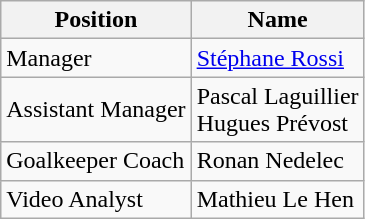<table class="wikitable">
<tr>
<th>Position</th>
<th>Name</th>
</tr>
<tr>
<td>Manager</td>
<td> <a href='#'>Stéphane Rossi</a></td>
</tr>
<tr>
<td>Assistant Manager</td>
<td> Pascal Laguillier <br>  Hugues Prévost</td>
</tr>
<tr>
<td>Goalkeeper Coach</td>
<td> Ronan Nedelec</td>
</tr>
<tr>
<td>Video Analyst</td>
<td> Mathieu Le Hen</td>
</tr>
</table>
